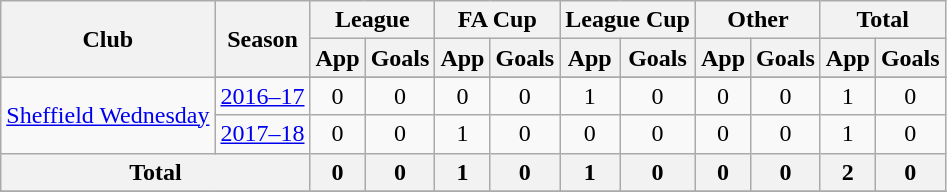<table class="wikitable" style="text-align: center;">
<tr>
<th rowspan=2>Club</th>
<th rowspan=2>Season</th>
<th colspan=2>League</th>
<th colspan=2>FA Cup</th>
<th colspan=2>League Cup</th>
<th colspan=2>Other</th>
<th colspan=2>Total</th>
</tr>
<tr>
<th>App</th>
<th>Goals</th>
<th>App</th>
<th>Goals</th>
<th>App</th>
<th>Goals</th>
<th>App</th>
<th>Goals</th>
<th>App</th>
<th>Goals</th>
</tr>
<tr>
<td rowspan="3" align="center"><a href='#'>Sheffield Wednesday</a></td>
</tr>
<tr>
<td><a href='#'>2016–17</a></td>
<td>0</td>
<td>0</td>
<td>0</td>
<td>0</td>
<td>1</td>
<td>0</td>
<td>0</td>
<td>0</td>
<td>1</td>
<td>0</td>
</tr>
<tr>
<td><a href='#'>2017–18</a></td>
<td>0</td>
<td>0</td>
<td>1</td>
<td>0</td>
<td>0</td>
<td>0</td>
<td>0</td>
<td>0</td>
<td>1</td>
<td>0</td>
</tr>
<tr>
<th colspan="2">Total</th>
<th>0</th>
<th>0</th>
<th>1</th>
<th>0</th>
<th>1</th>
<th>0</th>
<th>0</th>
<th>0</th>
<th>2</th>
<th>0</th>
</tr>
<tr>
</tr>
</table>
